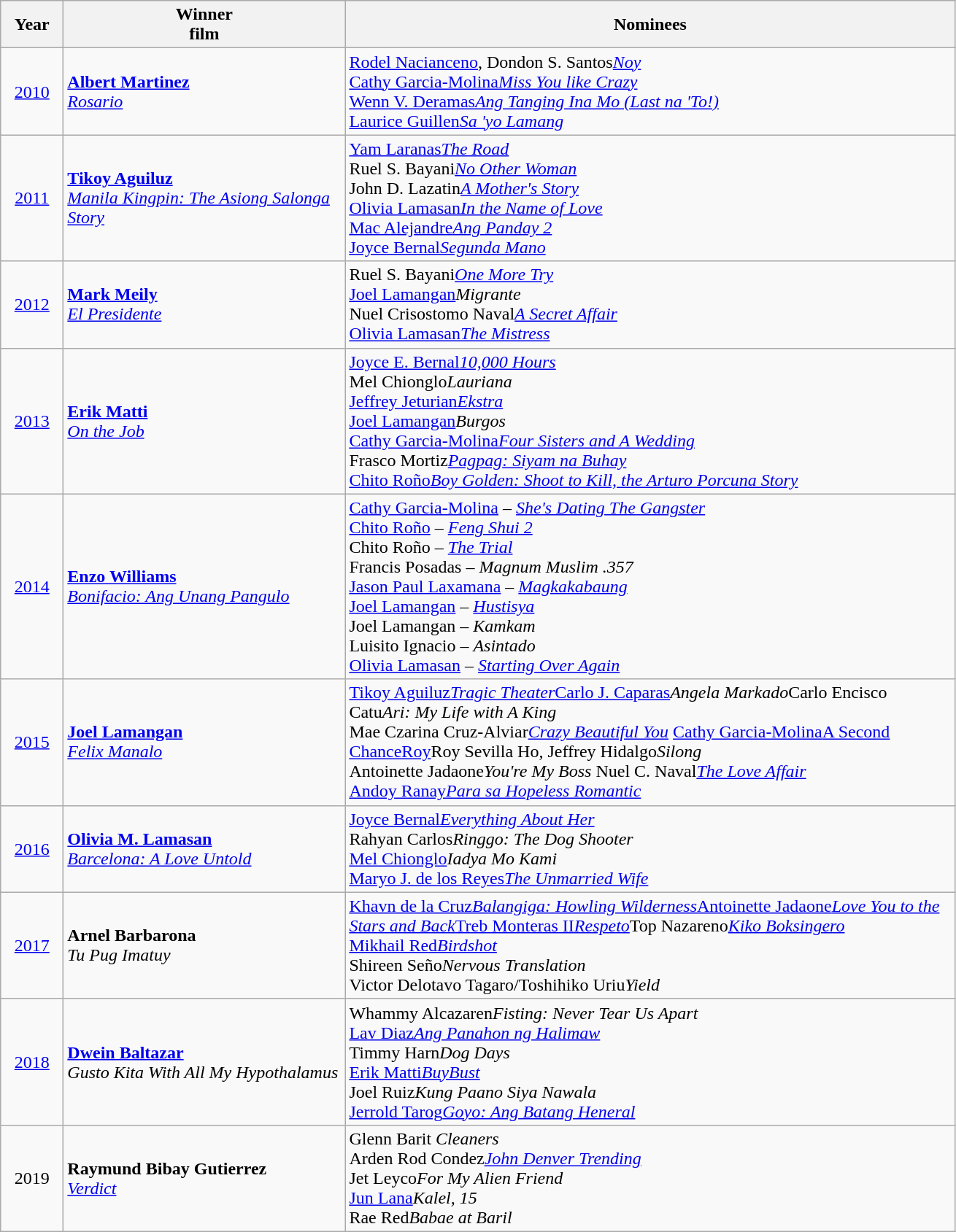<table class="wikitable">
<tr>
<th width="50">Year</th>
<th width="250">Winner<br>film</th>
<th width="550">Nominees</th>
</tr>
<tr>
<td align="center"><a href='#'>2010</a></td>
<td><strong><a href='#'>Albert Martinez</a></strong><br><em><a href='#'>Rosario</a></em></td>
<td><a href='#'>Rodel Nacianceno</a>, Dondon S. Santos<em><a href='#'>Noy</a></em><br><a href='#'>Cathy Garcia-Molina</a><em><a href='#'>Miss You like Crazy</a></em><br><a href='#'>Wenn V. Deramas</a><em><a href='#'>Ang Tanging Ina Mo (Last na 'To!)</a></em><br><a href='#'>Laurice Guillen</a><em><a href='#'>Sa 'yo Lamang</a></em></td>
</tr>
<tr>
<td align="center"><a href='#'>2011</a></td>
<td><strong><a href='#'>Tikoy Aguiluz</a></strong><br><em><a href='#'>Manila Kingpin: The Asiong Salonga Story</a></em></td>
<td><a href='#'>Yam Laranas</a><em><a href='#'>The Road</a></em><br>Ruel S. Bayani<em><a href='#'>No Other Woman</a></em><br>John D. Lazatin<em><a href='#'>A Mother's Story</a></em><br><a href='#'>Olivia Lamasan</a><em><a href='#'>In the Name of Love</a></em><br><a href='#'>Mac Alejandre</a><em><a href='#'>Ang Panday 2</a></em><br><a href='#'>Joyce Bernal</a><em><a href='#'>Segunda Mano</a></em></td>
</tr>
<tr>
<td align="center"><a href='#'>2012</a></td>
<td><strong><a href='#'>Mark Meily</a></strong><br><em><a href='#'>El Presidente</a></em></td>
<td>Ruel S. Bayani<em><a href='#'>One More Try</a></em><br><a href='#'>Joel Lamangan</a><em>Migrante</em><br>Nuel Crisostomo Naval<em><a href='#'>A Secret Affair</a></em><br><a href='#'>Olivia Lamasan</a><em><a href='#'>The Mistress</a></em></td>
</tr>
<tr>
<td align="center"><a href='#'>2013</a></td>
<td><strong><a href='#'>Erik Matti</a></strong><br><em><a href='#'>On the Job</a></em></td>
<td><a href='#'>Joyce E. Bernal</a><em><a href='#'>10,000 Hours</a></em><br>Mel Chionglo<em>Lauriana</em><br><a href='#'>Jeffrey Jeturian</a><em><a href='#'>Ekstra</a></em><br><a href='#'>Joel Lamangan</a><em>Burgos</em><br><a href='#'>Cathy Garcia-Molina</a><a href='#'><em>Four Sisters and A Wedding</em></a><br>Frasco Mortiz<em><a href='#'>Pagpag: Siyam na Buhay</a></em><br><a href='#'>Chito Roño</a><a href='#'><em>Boy Golden: Shoot to Kill, the Arturo Porcuna Story</em></a></td>
</tr>
<tr>
<td align="center"><a href='#'>2014</a></td>
<td><strong><a href='#'>Enzo Williams</a></strong><br><em><a href='#'>Bonifacio: Ang Unang Pangulo</a></em></td>
<td><a href='#'>Cathy Garcia-Molina</a> – <a href='#'><em>She's Dating The Gangster</em></a><br><a href='#'>Chito Roño</a> – <em><a href='#'>Feng Shui 2</a></em><br>Chito Roño – <em><a href='#'>The Trial</a></em><br>Francis Posadas – <em>Magnum Muslim .357</em><br><a href='#'>Jason Paul Laxamana</a> – <em><a href='#'>Magkakabaung</a></em><br><a href='#'>Joel Lamangan</a> – <em><a href='#'>Hustisya</a></em><br>Joel Lamangan – <em>Kamkam</em><br>Luisito Ignacio – <em>Asintado</em><br><a href='#'>Olivia Lamasan</a> – <a href='#'><em>Starting Over Again</em></a></td>
</tr>
<tr>
<td align="center"><a href='#'>2015</a></td>
<td><strong><a href='#'>Joel Lamangan</a> </strong><br><em><a href='#'>Felix Manalo</a></em></td>
<td><a href='#'>Tikoy Aguiluz</a><em><a href='#'>Tragic Theater</a></em><a href='#'>Carlo J. Caparas</a><em>Angela Markado</em>Carlo Encisco Catu<em>Ari: My Life with A King</em><br>Mae Czarina Cruz-Alviar<em><a href='#'>Crazy Beautiful You</a></em>
<a href='#'>Cathy Garcia-Molina</a><a href='#'>A Second ChanceRoy</a>Roy Sevilla Ho, Jeffrey Hidalgo<em>Silong</em><br>Antoinette Jadaone<em>You're My Boss</em>
Nuel C. Naval<em><a href='#'>The Love Affair</a></em><br><a href='#'>Andoy Ranay</a><em><a href='#'>Para sa Hopeless Romantic</a></em></td>
</tr>
<tr>
<td align="center"><a href='#'>2016</a></td>
<td><strong><a href='#'>Olivia M. Lamasan</a> </strong><br><em><a href='#'>Barcelona: A Love Untold</a></em></td>
<td><a href='#'>Joyce Bernal</a><em><a href='#'>Everything About Her</a><br></em>Rahyan Carlos<em>Ringgo: The Dog Shooter</em><br><a href='#'>Mel Chionglo</a><em>Iadya Mo Kami</em><br><a href='#'>Maryo J. de los Reyes</a><em><a href='#'>The Unmarried Wife</a></em></td>
</tr>
<tr>
<td align="center"><a href='#'>2017</a></td>
<td><strong>Arnel Barbarona </strong><br><em>Tu Pug Imatuy</em></td>
<td><a href='#'>Khavn de la Cruz</a><em><a href='#'>Balangiga: Howling Wilderness</a></em><a href='#'>Antoinette Jadaone</a><em><a href='#'>Love You to the Stars and Back</a></em><a href='#'>Treb Monteras II</a><em><a href='#'>Respeto</a></em>Top Nazareno<em><a href='#'>Kiko Boksingero</a></em><br><a href='#'>Mikhail Red</a><em><a href='#'>Birdshot</a></em><br>Shireen Seño<em>Nervous Translation</em><br>Victor Delotavo Tagaro/Toshihiko Uriu<em>Yield</em></td>
</tr>
<tr>
<td align="center"><a href='#'>2018</a></td>
<td><strong><a href='#'>Dwein Baltazar</a></strong><br><em>Gusto Kita With All My Hypothalamus</em></td>
<td>Whammy Alcazaren<em>Fisting: Never Tear Us Apart</em><br><a href='#'>Lav Diaz</a><em><a href='#'>Ang Panahon ng Halimaw</a></em><br>Timmy Harn<em>Dog Days</em><br><a href='#'>Erik Matti</a><em><a href='#'>BuyBust</a></em><br>Joel Ruiz<em>Kung Paano Siya Nawala</em><br><a href='#'>Jerrold Tarog</a><em><a href='#'>Goyo: Ang Batang Heneral</a></em></td>
</tr>
<tr>
<td align="center">2019</td>
<td><strong>Raymund Bibay Gutierrez</strong><br><em><a href='#'>Verdict</a></em></td>
<td>Glenn Barit <em>Cleaners</em><br>Arden Rod Condez<em><a href='#'>John Denver Trending</a></em><br>Jet Leyco<em>For My Alien Friend</em><br><a href='#'>Jun Lana</a><em>Kalel, 15</em><br>Rae Red<em>Babae at Baril</em></td>
</tr>
</table>
